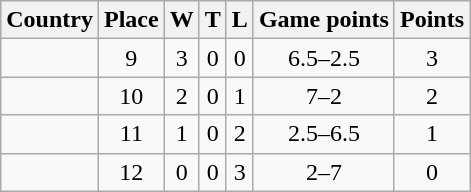<table class="wikitable sortable" style="text-align:center">
<tr>
<th>Country</th>
<th>Place</th>
<th>W</th>
<th>T</th>
<th>L</th>
<th>Game points</th>
<th>Points</th>
</tr>
<tr>
<td align=left></td>
<td>9</td>
<td>3</td>
<td>0</td>
<td>0</td>
<td>6.5–2.5</td>
<td>3</td>
</tr>
<tr>
<td align=left></td>
<td>10</td>
<td>2</td>
<td>0</td>
<td>1</td>
<td>7–2</td>
<td>2</td>
</tr>
<tr>
<td align=left></td>
<td>11</td>
<td>1</td>
<td>0</td>
<td>2</td>
<td>2.5–6.5</td>
<td>1</td>
</tr>
<tr>
<td align=left></td>
<td>12</td>
<td>0</td>
<td>0</td>
<td>3</td>
<td>2–7</td>
<td>0</td>
</tr>
</table>
